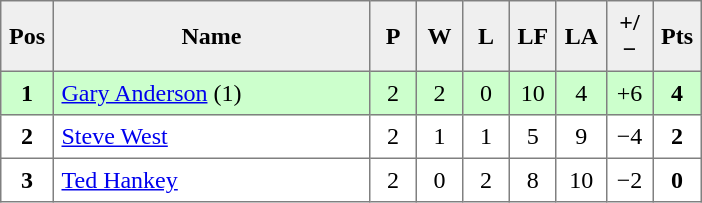<table style=border-collapse:collapse border=1 cellspacing=0 cellpadding=5>
<tr align=center bgcolor=#efefef>
<th width=20>Pos</th>
<th width=200>Name</th>
<th width=20>P</th>
<th width=20>W</th>
<th width=20>L</th>
<th width=20>LF</th>
<th width=20>LA</th>
<th width=20>+/−</th>
<th width=20>Pts</th>
</tr>
<tr align=center style="background: #ccffcc;">
<td><strong>1</strong></td>
<td align="left"> <a href='#'>Gary Anderson</a> (1)</td>
<td>2</td>
<td>2</td>
<td>0</td>
<td>10</td>
<td>4</td>
<td>+6</td>
<td><strong>4</strong></td>
</tr>
<tr align=center>
<td><strong>2</strong></td>
<td align="left"> <a href='#'>Steve West</a></td>
<td>2</td>
<td>1</td>
<td>1</td>
<td>5</td>
<td>9</td>
<td>−4</td>
<td><strong>2</strong></td>
</tr>
<tr align=center>
<td><strong>3</strong></td>
<td align="left"> <a href='#'>Ted Hankey</a></td>
<td>2</td>
<td>0</td>
<td>2</td>
<td>8</td>
<td>10</td>
<td>−2</td>
<td><strong>0</strong></td>
</tr>
</table>
